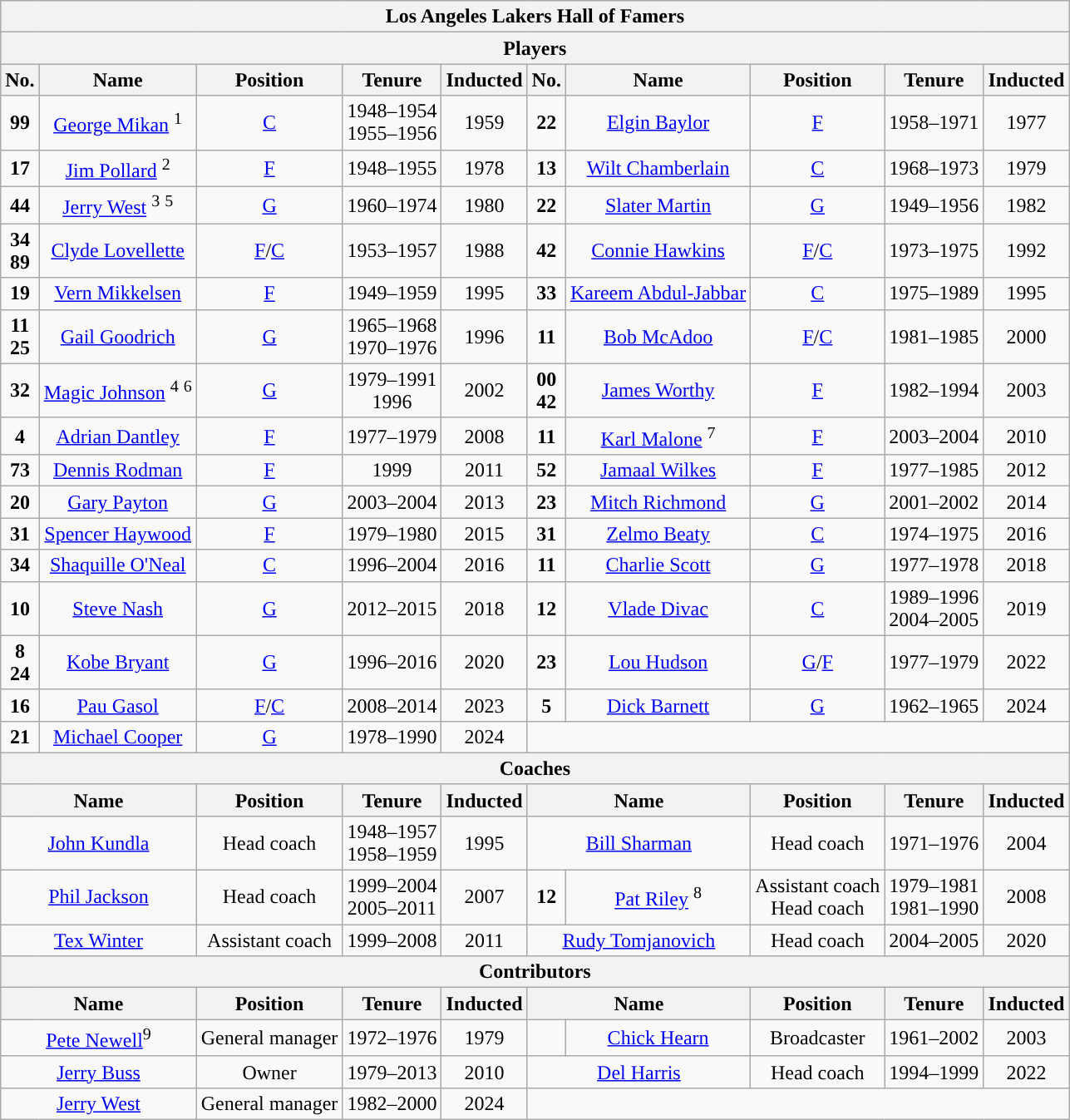<table class="wikitable" style="text-align:center">
<tr>
<th colspan="10">Los Angeles Lakers Hall of Famers</th>
</tr>
<tr>
<th colspan="10">Players</th>
</tr>
<tr>
<th>No.</th>
<th>Name</th>
<th>Position</th>
<th>Tenure</th>
<th>Inducted</th>
<th>No.</th>
<th>Name</th>
<th>Position</th>
<th>Tenure</th>
<th>Inducted</th>
</tr>
<tr>
<td><strong>99</strong></td>
<td><a href='#'>George Mikan</a> <sup>1</sup></td>
<td><a href='#'>C</a></td>
<td>1948–1954<br>1955–1956</td>
<td>1959</td>
<td><strong>22</strong></td>
<td><a href='#'>Elgin Baylor</a></td>
<td><a href='#'>F</a></td>
<td>1958–1971</td>
<td>1977</td>
</tr>
<tr>
<td><strong>17</strong></td>
<td><a href='#'>Jim Pollard</a> <sup>2</sup></td>
<td><a href='#'>F</a></td>
<td>1948–1955</td>
<td>1978</td>
<td><strong>13</strong></td>
<td><a href='#'>Wilt Chamberlain</a></td>
<td><a href='#'>C</a></td>
<td>1968–1973</td>
<td>1979</td>
</tr>
<tr>
<td><strong>44</strong></td>
<td><a href='#'>Jerry West</a> <sup>3</sup> <sup>5</sup></td>
<td><a href='#'>G</a></td>
<td>1960–1974</td>
<td>1980</td>
<td><strong>22</strong></td>
<td><a href='#'>Slater Martin</a></td>
<td><a href='#'>G</a></td>
<td>1949–1956</td>
<td>1982</td>
</tr>
<tr>
<td><strong>34</strong><br><strong>89</strong></td>
<td><a href='#'>Clyde Lovellette</a></td>
<td><a href='#'>F</a>/<a href='#'>C</a></td>
<td>1953–1957</td>
<td>1988</td>
<td><strong>42</strong></td>
<td><a href='#'>Connie Hawkins</a></td>
<td><a href='#'>F</a>/<a href='#'>C</a></td>
<td>1973–1975</td>
<td>1992</td>
</tr>
<tr>
<td><strong>19</strong></td>
<td><a href='#'>Vern Mikkelsen</a></td>
<td><a href='#'>F</a></td>
<td>1949–1959</td>
<td>1995</td>
<td><strong>33</strong></td>
<td><a href='#'>Kareem Abdul-Jabbar</a></td>
<td><a href='#'>C</a></td>
<td>1975–1989</td>
<td>1995</td>
</tr>
<tr>
<td><strong>11</strong><br><strong>25</strong></td>
<td><a href='#'>Gail Goodrich</a></td>
<td><a href='#'>G</a></td>
<td>1965–1968<br>1970–1976</td>
<td>1996</td>
<td><strong>11</strong></td>
<td><a href='#'>Bob McAdoo</a></td>
<td><a href='#'>F</a>/<a href='#'>C</a></td>
<td>1981–1985</td>
<td>2000</td>
</tr>
<tr>
<td><strong>32</strong></td>
<td><a href='#'>Magic Johnson</a> <sup>4</sup> <sup>6</sup></td>
<td><a href='#'>G</a></td>
<td>1979–1991<br>1996</td>
<td>2002</td>
<td><strong>00</strong><br><strong>42</strong></td>
<td><a href='#'>James Worthy</a></td>
<td><a href='#'>F</a></td>
<td>1982–1994</td>
<td>2003</td>
</tr>
<tr>
<td><strong>4</strong></td>
<td><a href='#'>Adrian Dantley</a></td>
<td><a href='#'>F</a></td>
<td>1977–1979</td>
<td>2008</td>
<td><strong>11</strong></td>
<td><a href='#'>Karl Malone</a> <sup>7</sup></td>
<td><a href='#'>F</a></td>
<td>2003–2004</td>
<td>2010</td>
</tr>
<tr>
<td><strong>73</strong></td>
<td><a href='#'>Dennis Rodman</a></td>
<td><a href='#'>F</a></td>
<td>1999</td>
<td>2011</td>
<td><strong>52</strong></td>
<td><a href='#'>Jamaal Wilkes</a></td>
<td><a href='#'>F</a></td>
<td>1977–1985</td>
<td>2012</td>
</tr>
<tr>
<td><strong>20</strong></td>
<td><a href='#'>Gary Payton</a></td>
<td><a href='#'>G</a></td>
<td>2003–2004</td>
<td>2013</td>
<td><strong>23</strong></td>
<td><a href='#'>Mitch Richmond</a></td>
<td><a href='#'>G</a></td>
<td>2001–2002</td>
<td>2014</td>
</tr>
<tr>
<td><strong>31</strong></td>
<td><a href='#'>Spencer Haywood</a></td>
<td><a href='#'>F</a></td>
<td>1979–1980</td>
<td>2015</td>
<td><strong>31</strong></td>
<td><a href='#'>Zelmo Beaty</a></td>
<td><a href='#'>C</a></td>
<td>1974–1975</td>
<td>2016</td>
</tr>
<tr>
<td><strong>34</strong></td>
<td><a href='#'>Shaquille O'Neal</a></td>
<td><a href='#'>C</a></td>
<td>1996–2004</td>
<td>2016</td>
<td><strong>11</strong></td>
<td><a href='#'>Charlie Scott</a></td>
<td><a href='#'>G</a></td>
<td>1977–1978</td>
<td>2018</td>
</tr>
<tr>
<td><strong>10</strong></td>
<td><a href='#'>Steve Nash</a></td>
<td><a href='#'>G</a></td>
<td>2012–2015</td>
<td>2018</td>
<td><strong>12</strong></td>
<td><a href='#'>Vlade Divac</a></td>
<td><a href='#'>C</a></td>
<td>1989–1996<br>2004–2005</td>
<td>2019</td>
</tr>
<tr>
<td><strong>8</strong><br><strong>24</strong></td>
<td><a href='#'>Kobe Bryant</a></td>
<td><a href='#'>G</a></td>
<td>1996–2016</td>
<td>2020</td>
<td><strong>23</strong></td>
<td><a href='#'>Lou Hudson</a></td>
<td><a href='#'>G</a>/<a href='#'>F</a></td>
<td>1977–1979</td>
<td>2022</td>
</tr>
<tr>
<td><strong>16</strong></td>
<td><a href='#'>Pau Gasol</a></td>
<td><a href='#'>F</a>/<a href='#'>C</a></td>
<td>2008–2014</td>
<td>2023</td>
<td><strong>5</strong></td>
<td><a href='#'>Dick Barnett</a></td>
<td><a href='#'>G</a></td>
<td>1962–1965</td>
<td>2024</td>
</tr>
<tr>
<td><strong>21</strong></td>
<td><a href='#'>Michael Cooper</a></td>
<td><a href='#'>G</a></td>
<td>1978–1990</td>
<td>2024</td>
</tr>
<tr>
<th colspan="10">Coaches</th>
</tr>
<tr>
<th colspan="2">Name</th>
<th>Position</th>
<th>Tenure</th>
<th>Inducted</th>
<th colspan="2">Name</th>
<th>Position</th>
<th>Tenure</th>
<th>Inducted</th>
</tr>
<tr>
<td colspan="2"><a href='#'>John Kundla</a></td>
<td>Head coach</td>
<td>1948–1957<br>1958–1959</td>
<td>1995</td>
<td colspan="2"><a href='#'>Bill Sharman</a></td>
<td>Head coach</td>
<td>1971–1976</td>
<td>2004</td>
</tr>
<tr>
<td colspan="2"><a href='#'>Phil Jackson</a></td>
<td>Head coach</td>
<td>1999–2004<br>2005–2011</td>
<td>2007</td>
<td><strong>12</strong></td>
<td><a href='#'>Pat Riley</a> <sup>8</sup></td>
<td>Assistant coach<br>Head coach</td>
<td>1979–1981 <br>1981–1990</td>
<td>2008</td>
</tr>
<tr>
<td colspan="2"><a href='#'>Tex Winter</a></td>
<td>Assistant coach</td>
<td>1999–2008</td>
<td>2011</td>
<td colspan="2"><a href='#'>Rudy Tomjanovich</a></td>
<td>Head coach</td>
<td>2004–2005</td>
<td>2020</td>
</tr>
<tr>
<th colspan="10">Contributors</th>
</tr>
<tr>
<th colspan="2">Name</th>
<th>Position</th>
<th>Tenure</th>
<th>Inducted</th>
<th colspan="2">Name</th>
<th>Position</th>
<th>Tenure</th>
<th>Inducted</th>
</tr>
<tr>
<td colspan="2"><a href='#'>Pete Newell</a><sup>9</sup></td>
<td>General manager</td>
<td>1972–1976</td>
<td>1979</td>
<td></td>
<td><a href='#'>Chick Hearn</a></td>
<td>Broadcaster</td>
<td>1961–2002</td>
<td>2003</td>
</tr>
<tr>
<td colspan="2"><a href='#'>Jerry Buss</a></td>
<td>Owner</td>
<td>1979–2013</td>
<td>2010</td>
<td colspan="2"><a href='#'>Del Harris</a></td>
<td>Head coach</td>
<td>1994–1999</td>
<td>2022</td>
</tr>
<tr>
<td colspan="2"><a href='#'>Jerry West</a></td>
<td>General manager</td>
<td>1982–2000</td>
<td>2024</td>
</tr>
</table>
